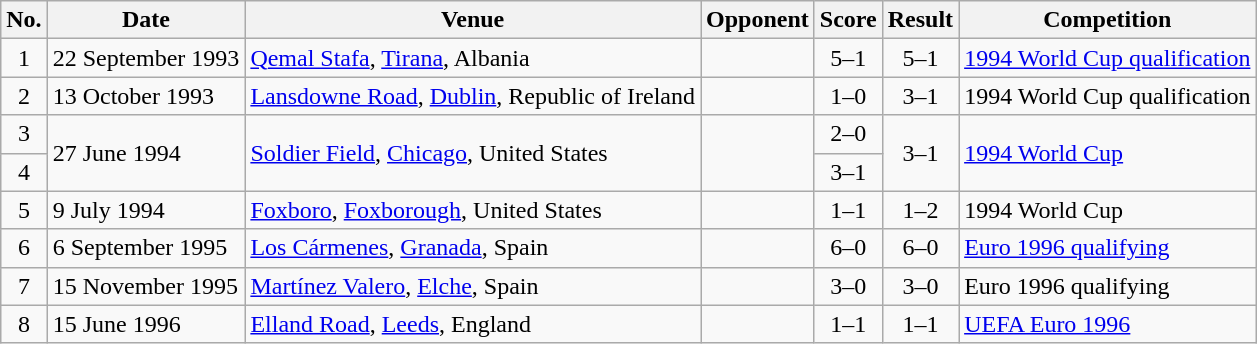<table class="wikitable sortable">
<tr>
<th scope="col">No.</th>
<th scope="col">Date</th>
<th scope="col">Venue</th>
<th scope="col">Opponent</th>
<th scope="col">Score</th>
<th scope="col">Result</th>
<th scope="col">Competition</th>
</tr>
<tr>
<td align="center">1</td>
<td>22 September 1993</td>
<td><a href='#'>Qemal Stafa</a>, <a href='#'>Tirana</a>, Albania</td>
<td></td>
<td align="center">5–1</td>
<td align="center">5–1</td>
<td><a href='#'>1994 World Cup qualification</a></td>
</tr>
<tr>
<td align="center">2</td>
<td>13 October 1993</td>
<td><a href='#'>Lansdowne Road</a>, <a href='#'>Dublin</a>, Republic of Ireland</td>
<td></td>
<td align="center">1–0</td>
<td align="center">3–1</td>
<td>1994 World Cup qualification</td>
</tr>
<tr>
<td align="center">3</td>
<td rowspan="2">27 June 1994</td>
<td rowspan="2"><a href='#'>Soldier Field</a>, <a href='#'>Chicago</a>, United States</td>
<td rowspan="2"></td>
<td align="center">2–0</td>
<td rowspan="2" align="center">3–1</td>
<td rowspan="2"><a href='#'>1994 World Cup</a></td>
</tr>
<tr>
<td align="center">4</td>
<td align="center">3–1</td>
</tr>
<tr>
<td align="center">5</td>
<td>9 July 1994</td>
<td><a href='#'>Foxboro</a>, <a href='#'>Foxborough</a>, United States</td>
<td></td>
<td align="center">1–1</td>
<td align="center">1–2</td>
<td>1994 World Cup</td>
</tr>
<tr>
<td align="center">6</td>
<td>6 September 1995</td>
<td><a href='#'>Los Cármenes</a>, <a href='#'>Granada</a>, Spain</td>
<td></td>
<td align="center">6–0</td>
<td align="center">6–0</td>
<td><a href='#'>Euro 1996 qualifying</a></td>
</tr>
<tr>
<td align="center">7</td>
<td>15 November 1995</td>
<td><a href='#'>Martínez Valero</a>, <a href='#'>Elche</a>, Spain</td>
<td></td>
<td align="center">3–0</td>
<td align="center">3–0</td>
<td>Euro 1996 qualifying</td>
</tr>
<tr>
<td align="center">8</td>
<td>15 June 1996</td>
<td><a href='#'>Elland Road</a>, <a href='#'>Leeds</a>, England</td>
<td></td>
<td align="center">1–1</td>
<td align="center">1–1</td>
<td><a href='#'>UEFA Euro 1996</a></td>
</tr>
</table>
